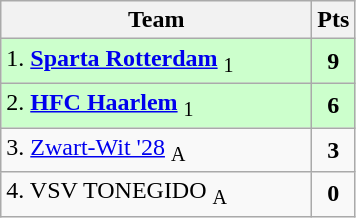<table class="wikitable" style="text-align:center; float:left; margin-right:1em">
<tr>
<th style="width:200px">Team</th>
<th width=20>Pts</th>
</tr>
<tr bgcolor=ccffcc>
<td align=left>1. <strong><a href='#'>Sparta Rotterdam</a></strong> <sub>1</sub></td>
<td><strong>9</strong></td>
</tr>
<tr bgcolor=ccffcc>
<td align=left>2. <strong><a href='#'>HFC Haarlem</a></strong> <sub>1</sub></td>
<td><strong>6</strong></td>
</tr>
<tr>
<td align=left>3. <a href='#'>Zwart-Wit '28</a> <sub>A</sub></td>
<td><strong>3</strong></td>
</tr>
<tr>
<td align=left>4. VSV TONEGIDO <sub>A</sub></td>
<td><strong>0</strong></td>
</tr>
</table>
